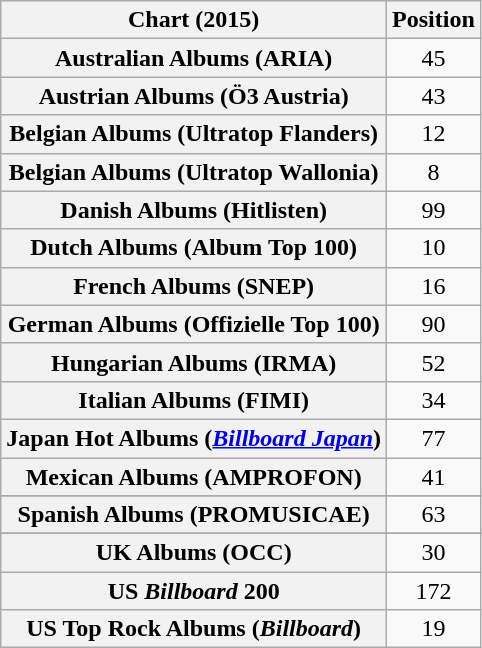<table class="wikitable sortable plainrowheaders" style="text-align:center">
<tr>
<th scope="col">Chart (2015)</th>
<th scope="col">Position</th>
</tr>
<tr>
<th scope="row">Australian Albums (ARIA)</th>
<td>45</td>
</tr>
<tr>
<th scope="row">Austrian Albums (Ö3 Austria)</th>
<td>43</td>
</tr>
<tr>
<th scope="row">Belgian Albums (Ultratop Flanders)</th>
<td>12</td>
</tr>
<tr>
<th scope="row">Belgian Albums (Ultratop Wallonia)</th>
<td>8</td>
</tr>
<tr>
<th scope="row">Danish Albums (Hitlisten)</th>
<td>99</td>
</tr>
<tr>
<th scope="row">Dutch Albums (Album Top 100)</th>
<td>10</td>
</tr>
<tr>
<th scope="row">French Albums (SNEP)</th>
<td>16</td>
</tr>
<tr>
<th scope="row">German Albums (Offizielle Top 100)</th>
<td>90</td>
</tr>
<tr>
<th scope="row">Hungarian Albums (IRMA)</th>
<td>52</td>
</tr>
<tr>
<th scope="row">Italian Albums (FIMI)</th>
<td>34</td>
</tr>
<tr>
<th scope="row">Japan Hot Albums (<em><a href='#'>Billboard Japan</a></em>)</th>
<td>77</td>
</tr>
<tr>
<th scope="row">Mexican Albums (AMPROFON)</th>
<td>41</td>
</tr>
<tr>
</tr>
<tr>
<th scope="row">Spanish Albums (PROMUSICAE)</th>
<td>63</td>
</tr>
<tr>
</tr>
<tr>
<th scope="row">UK Albums (OCC)</th>
<td>30</td>
</tr>
<tr>
<th scope="row">US <em>Billboard</em> 200</th>
<td>172</td>
</tr>
<tr>
<th scope="row">US Top Rock Albums (<em>Billboard</em>)</th>
<td>19</td>
</tr>
</table>
